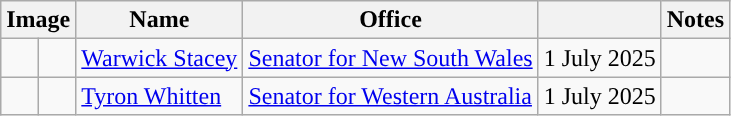<table class=wikitable>
<tr>
<th colspan=2>Image</th>
<th>Name<br></th>
<th>Office</th>
<th></th>
<th>Notes</th>
</tr>
<tr>
<td ! style="background:"></td>
<td></td>
<td><a href='#'>Warwick Stacey</a></td>
<td><a href='#'>Senator for New South Wales</a></td>
<td>1 July 2025</td>
<td></td>
</tr>
<tr>
<td ! style="background:"></td>
<td></td>
<td><a href='#'>Tyron Whitten</a></td>
<td><a href='#'>Senator for Western Australia</a></td>
<td>1 July 2025</td>
<td></td>
</tr>
</table>
